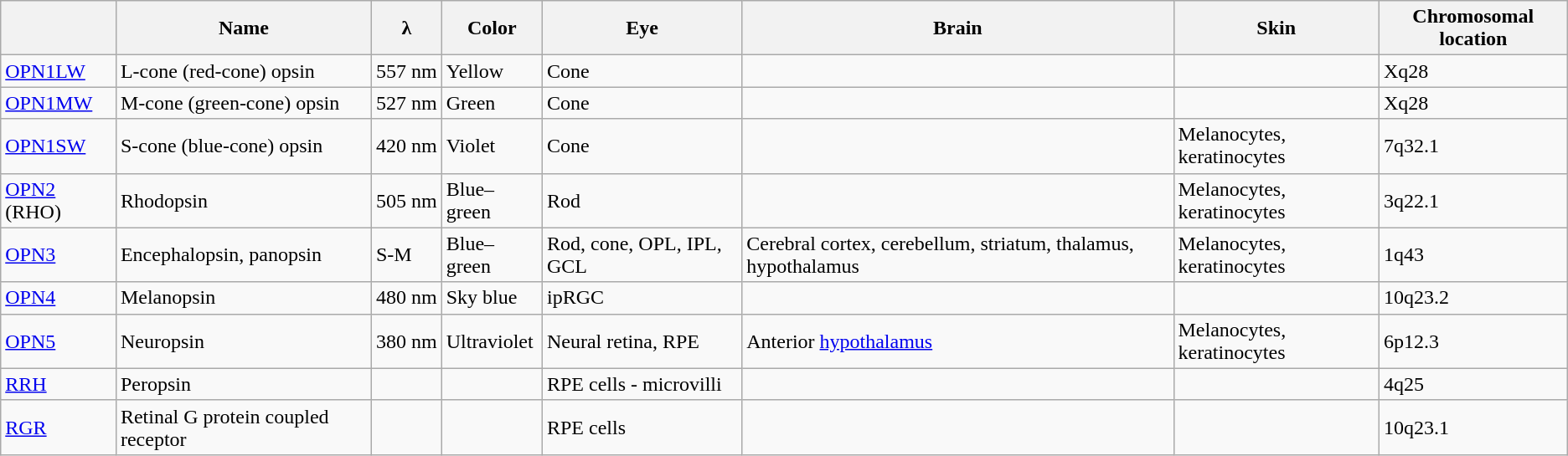<table class="wikitable">
<tr>
<th></th>
<th>Name</th>
<th>λ</th>
<th>Color</th>
<th>Eye</th>
<th>Brain</th>
<th>Skin</th>
<th>Chromosomal location</th>
</tr>
<tr>
<td><a href='#'>OPN1LW</a></td>
<td>L-cone (red-cone) opsin</td>
<td>557 nm</td>
<td>Yellow</td>
<td>Cone</td>
<td></td>
<td></td>
<td>Xq28</td>
</tr>
<tr>
<td><a href='#'>OPN1MW</a></td>
<td>M-cone (green-cone) opsin</td>
<td>527 nm</td>
<td>Green</td>
<td>Cone</td>
<td></td>
<td></td>
<td>Xq28</td>
</tr>
<tr>
<td><a href='#'>OPN1SW</a></td>
<td>S-cone (blue-cone) opsin</td>
<td>420 nm</td>
<td>Violet</td>
<td>Cone</td>
<td></td>
<td>Melanocytes, keratinocytes</td>
<td>7q32.1</td>
</tr>
<tr>
<td><a href='#'>OPN2</a> (RHO)</td>
<td>Rhodopsin</td>
<td>505 nm</td>
<td>Blue–green</td>
<td>Rod</td>
<td></td>
<td>Melanocytes, keratinocytes</td>
<td>3q22.1</td>
</tr>
<tr>
<td><a href='#'>OPN3</a></td>
<td>Encephalopsin, panopsin</td>
<td>S-M</td>
<td>Blue–green</td>
<td>Rod, cone, OPL, IPL, GCL</td>
<td>Cerebral cortex, cerebellum, striatum, thalamus, hypothalamus</td>
<td>Melanocytes, keratinocytes</td>
<td>1q43</td>
</tr>
<tr>
<td><a href='#'>OPN4</a></td>
<td>Melanopsin</td>
<td>480 nm</td>
<td>Sky blue</td>
<td>ipRGC</td>
<td></td>
<td></td>
<td>10q23.2</td>
</tr>
<tr>
<td><a href='#'>OPN5</a></td>
<td>Neuropsin</td>
<td>380 nm</td>
<td>Ultraviolet</td>
<td>Neural retina, RPE</td>
<td>Anterior <a href='#'>hypothalamus</a></td>
<td>Melanocytes, keratinocytes</td>
<td>6p12.3</td>
</tr>
<tr>
<td><a href='#'>RRH</a></td>
<td>Peropsin</td>
<td></td>
<td></td>
<td>RPE cells - microvilli</td>
<td></td>
<td></td>
<td>4q25</td>
</tr>
<tr>
<td><a href='#'>RGR</a></td>
<td>Retinal G protein coupled receptor</td>
<td></td>
<td></td>
<td>RPE cells</td>
<td></td>
<td></td>
<td>10q23.1</td>
</tr>
</table>
